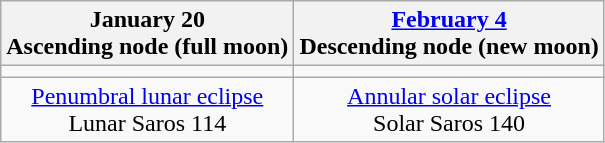<table class="wikitable">
<tr>
<th>January 20<br>Ascending node (full moon)<br></th>
<th><a href='#'>February 4</a><br>Descending node (new moon)<br></th>
</tr>
<tr>
<td></td>
<td></td>
</tr>
<tr align=center>
<td><a href='#'>Penumbral lunar eclipse</a><br>Lunar Saros 114</td>
<td><a href='#'>Annular solar eclipse</a><br>Solar Saros 140</td>
</tr>
</table>
